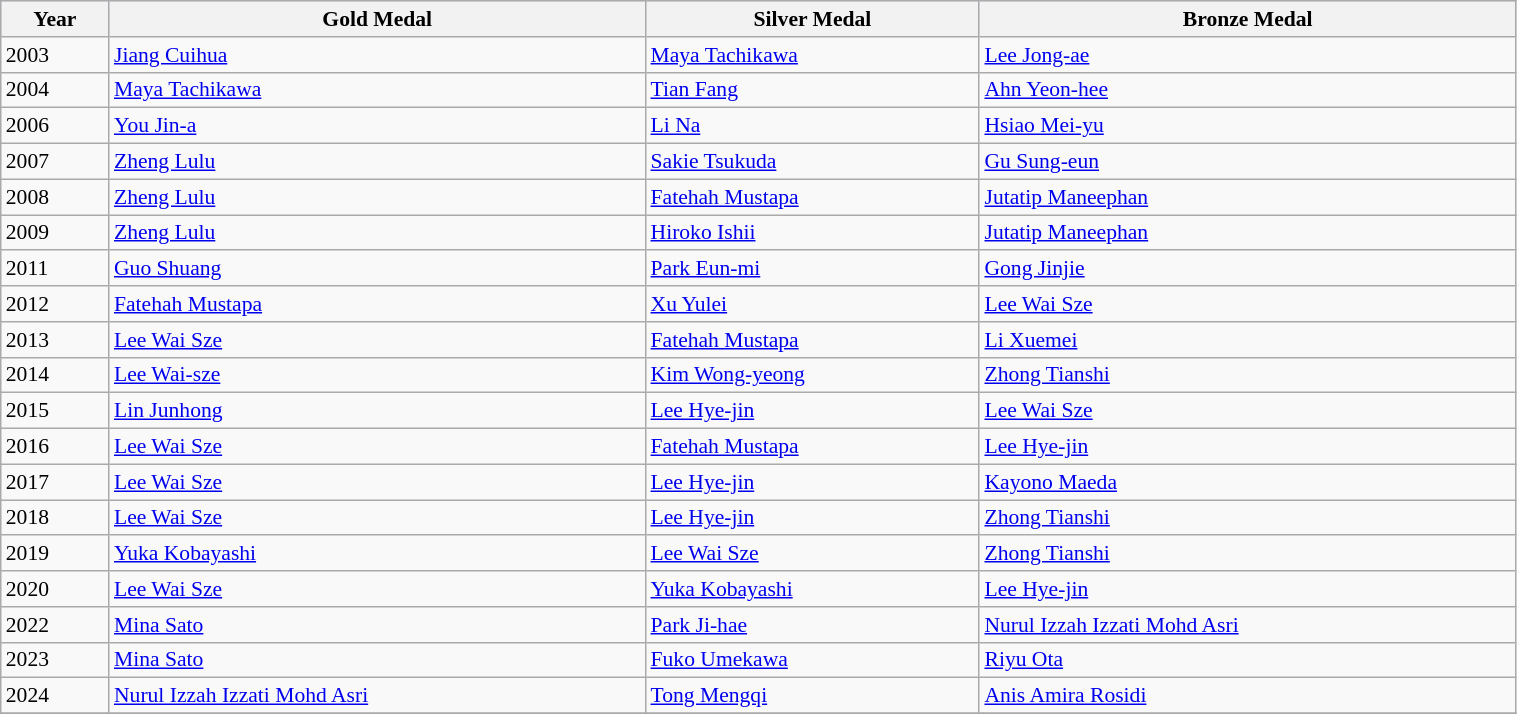<table class=wikitable style="font-size:90%" width="80%">
<tr style="background:#ccccff;">
<th>Year</th>
<th> <strong>Gold Medal</strong></th>
<th> <strong>Silver Medal</strong></th>
<th> <strong>Bronze Medal</strong></th>
</tr>
<tr>
<td>2003</td>
<td> <a href='#'>Jiang Cuihua</a></td>
<td> <a href='#'>Maya Tachikawa</a></td>
<td> <a href='#'>Lee Jong-ae</a></td>
</tr>
<tr>
<td>2004</td>
<td> <a href='#'>Maya Tachikawa</a></td>
<td> <a href='#'>Tian Fang</a></td>
<td> <a href='#'>Ahn Yeon-hee</a></td>
</tr>
<tr>
<td>2006</td>
<td> <a href='#'>You Jin-a</a></td>
<td> <a href='#'>Li Na</a></td>
<td> <a href='#'>Hsiao Mei-yu</a></td>
</tr>
<tr>
<td>2007</td>
<td> <a href='#'>Zheng Lulu</a></td>
<td> <a href='#'>Sakie Tsukuda</a></td>
<td> <a href='#'>Gu Sung-eun</a></td>
</tr>
<tr>
<td>2008</td>
<td> <a href='#'>Zheng Lulu</a></td>
<td> <a href='#'>Fatehah Mustapa</a></td>
<td> <a href='#'>Jutatip Maneephan</a></td>
</tr>
<tr>
<td>2009</td>
<td> <a href='#'>Zheng Lulu</a></td>
<td> <a href='#'>Hiroko Ishii</a></td>
<td> <a href='#'>Jutatip Maneephan</a></td>
</tr>
<tr>
<td>2011</td>
<td> <a href='#'>Guo Shuang</a></td>
<td> <a href='#'>Park Eun-mi</a></td>
<td> <a href='#'>Gong Jinjie</a></td>
</tr>
<tr>
<td>2012</td>
<td> <a href='#'>Fatehah Mustapa</a></td>
<td> <a href='#'>Xu Yulei</a></td>
<td> <a href='#'>Lee Wai Sze</a></td>
</tr>
<tr>
<td>2013</td>
<td> <a href='#'>Lee Wai Sze</a></td>
<td> <a href='#'>Fatehah Mustapa</a></td>
<td> <a href='#'>Li Xuemei</a></td>
</tr>
<tr>
<td>2014</td>
<td> <a href='#'>Lee Wai-sze</a></td>
<td> <a href='#'>Kim Wong-yeong</a></td>
<td> <a href='#'>Zhong Tianshi</a></td>
</tr>
<tr>
<td>2015</td>
<td> <a href='#'>Lin Junhong</a></td>
<td> <a href='#'>Lee Hye-jin</a></td>
<td> <a href='#'>Lee Wai Sze</a></td>
</tr>
<tr>
<td>2016</td>
<td> <a href='#'>Lee Wai Sze</a></td>
<td> <a href='#'>Fatehah Mustapa</a></td>
<td> <a href='#'>Lee Hye-jin</a></td>
</tr>
<tr>
<td>2017</td>
<td> <a href='#'>Lee Wai Sze</a></td>
<td> <a href='#'>Lee Hye-jin</a></td>
<td> <a href='#'>Kayono Maeda</a></td>
</tr>
<tr>
<td>2018</td>
<td> <a href='#'>Lee Wai Sze</a></td>
<td> <a href='#'>Lee Hye-jin</a></td>
<td> <a href='#'>Zhong Tianshi</a></td>
</tr>
<tr>
<td>2019</td>
<td> <a href='#'>Yuka Kobayashi</a></td>
<td> <a href='#'>Lee Wai Sze</a></td>
<td> <a href='#'>Zhong Tianshi</a></td>
</tr>
<tr>
<td>2020</td>
<td> <a href='#'>Lee Wai Sze</a></td>
<td> <a href='#'>Yuka Kobayashi</a></td>
<td> <a href='#'>Lee Hye-jin</a></td>
</tr>
<tr>
<td>2022</td>
<td> <a href='#'>Mina Sato</a></td>
<td> <a href='#'>Park Ji-hae</a></td>
<td> <a href='#'>Nurul Izzah Izzati Mohd Asri</a></td>
</tr>
<tr>
<td>2023</td>
<td> <a href='#'>Mina Sato</a></td>
<td> <a href='#'>Fuko Umekawa</a></td>
<td> <a href='#'>Riyu Ota</a></td>
</tr>
<tr>
<td>2024</td>
<td> <a href='#'>Nurul Izzah Izzati Mohd Asri</a></td>
<td> <a href='#'>Tong Mengqi</a></td>
<td> <a href='#'>Anis Amira Rosidi</a></td>
</tr>
<tr>
</tr>
</table>
